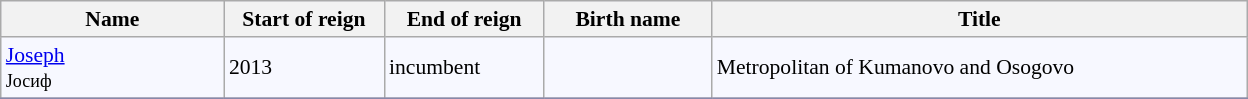<table class="wikitable" style="border:1px solid #8888aa; background-color:#f7f8ff; padding:2px; font-size:90%;">
<tr>
<th width=142px>Name</th>
<th width=100px>Start of reign</th>
<th width=100px>End of reign</th>
<th width=105px>Birth name</th>
<th width=350px>Title</th>
</tr>
<tr>
<td><a href='#'>Joseph</a> <br><small>Јосиф</small></td>
<td>2013</td>
<td>incumbent</td>
<td></td>
<td>Metropolitan of Kumanovo and Osogovo</td>
</tr>
<tr>
</tr>
</table>
